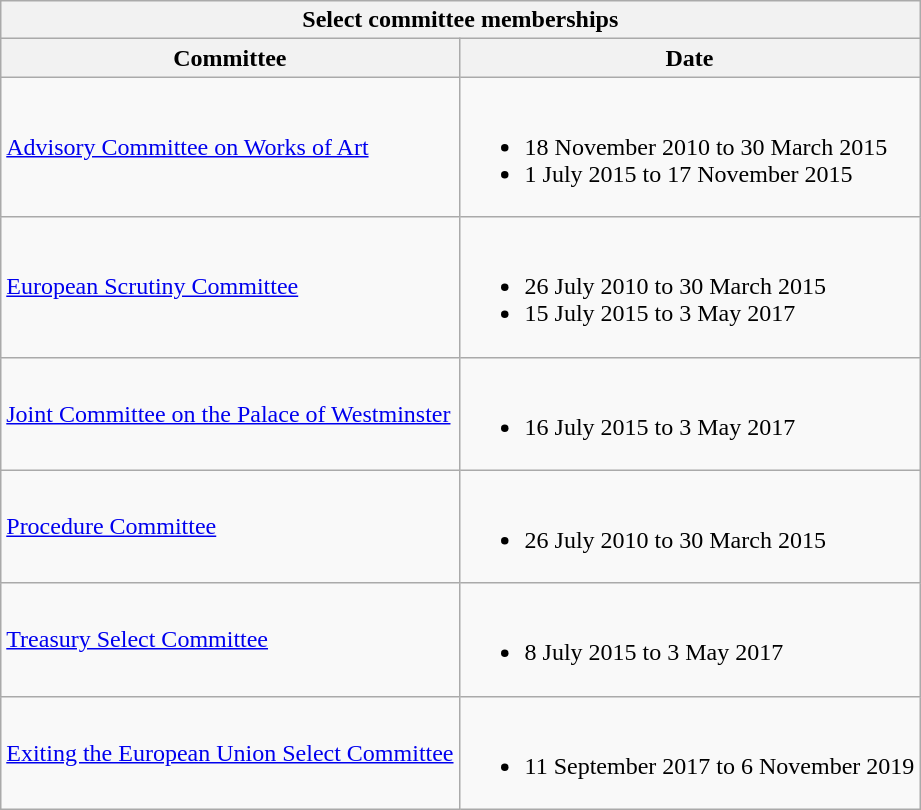<table class="wikitable floatright">
<tr>
<th colspan="2">Select committee memberships</th>
</tr>
<tr>
<th>Committee</th>
<th>Date</th>
</tr>
<tr>
<td><a href='#'>Advisory Committee on Works of Art</a></td>
<td><br><ul><li>18 November 2010 to 30 March 2015</li><li>1 July 2015 to 17 November 2015</li></ul></td>
</tr>
<tr>
<td><a href='#'>European Scrutiny Committee</a></td>
<td><br><ul><li>26 July 2010 to 30 March 2015</li><li>15 July 2015 to 3 May 2017</li></ul></td>
</tr>
<tr>
<td><a href='#'>Joint Committee on the Palace of Westminster</a></td>
<td><br><ul><li>16 July 2015 to 3 May 2017</li></ul></td>
</tr>
<tr>
<td><a href='#'>Procedure Committee</a></td>
<td><br><ul><li>26 July 2010 to 30 March 2015</li></ul></td>
</tr>
<tr>
<td><a href='#'>Treasury Select Committee</a></td>
<td><br><ul><li>8 July 2015 to 3 May 2017</li></ul></td>
</tr>
<tr>
<td><a href='#'>Exiting the European Union Select Committee</a></td>
<td><br><ul><li>11 September 2017 to 6 November 2019</li></ul></td>
</tr>
</table>
